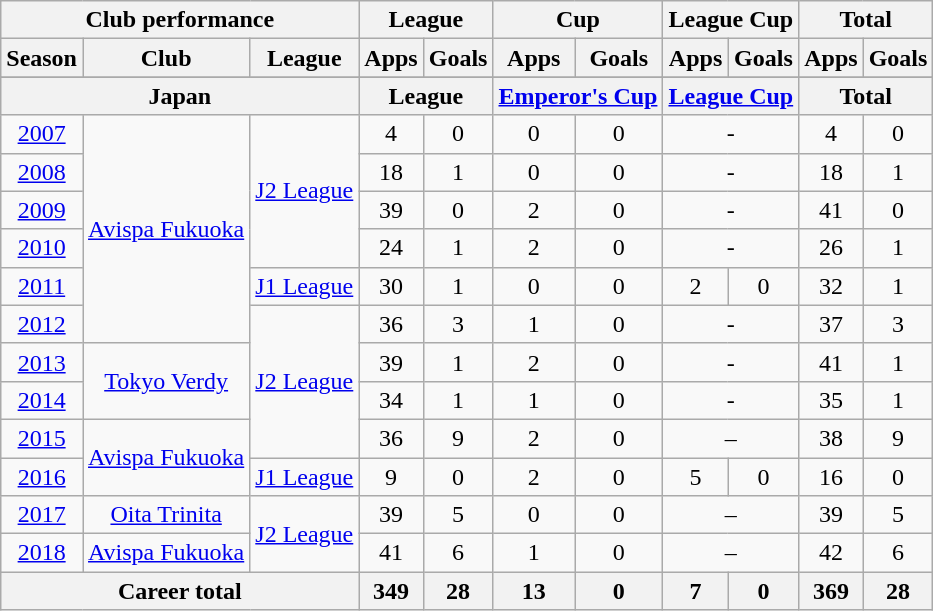<table class="wikitable" style="text-align:center">
<tr>
<th colspan=3>Club performance</th>
<th colspan=2>League</th>
<th colspan=2>Cup</th>
<th colspan=2>League Cup</th>
<th colspan=2>Total</th>
</tr>
<tr>
<th>Season</th>
<th>Club</th>
<th>League</th>
<th>Apps</th>
<th>Goals</th>
<th>Apps</th>
<th>Goals</th>
<th>Apps</th>
<th>Goals</th>
<th>Apps</th>
<th>Goals</th>
</tr>
<tr>
</tr>
<tr>
<th colspan=3>Japan</th>
<th colspan=2>League</th>
<th colspan=2><a href='#'>Emperor's Cup</a></th>
<th colspan=2><a href='#'>League Cup</a></th>
<th colspan=2>Total</th>
</tr>
<tr>
<td><a href='#'>2007</a></td>
<td rowspan="6"><a href='#'>Avispa Fukuoka</a></td>
<td rowspan="4"><a href='#'>J2 League</a></td>
<td>4</td>
<td>0</td>
<td>0</td>
<td>0</td>
<td colspan="2">-</td>
<td>4</td>
<td>0</td>
</tr>
<tr>
<td><a href='#'>2008</a></td>
<td>18</td>
<td>1</td>
<td>0</td>
<td>0</td>
<td colspan="2">-</td>
<td>18</td>
<td>1</td>
</tr>
<tr>
<td><a href='#'>2009</a></td>
<td>39</td>
<td>0</td>
<td>2</td>
<td>0</td>
<td colspan="2">-</td>
<td>41</td>
<td>0</td>
</tr>
<tr>
<td><a href='#'>2010</a></td>
<td>24</td>
<td>1</td>
<td>2</td>
<td>0</td>
<td colspan="2">-</td>
<td>26</td>
<td>1</td>
</tr>
<tr>
<td><a href='#'>2011</a></td>
<td><a href='#'>J1 League</a></td>
<td>30</td>
<td>1</td>
<td>0</td>
<td>0</td>
<td>2</td>
<td>0</td>
<td>32</td>
<td>1</td>
</tr>
<tr>
<td><a href='#'>2012</a></td>
<td rowspan="4"><a href='#'>J2 League</a></td>
<td>36</td>
<td>3</td>
<td>1</td>
<td>0</td>
<td colspan="2">-</td>
<td>37</td>
<td>3</td>
</tr>
<tr>
<td><a href='#'>2013</a></td>
<td rowspan="2"><a href='#'>Tokyo Verdy</a></td>
<td>39</td>
<td>1</td>
<td>2</td>
<td>0</td>
<td colspan="2">-</td>
<td>41</td>
<td>1</td>
</tr>
<tr>
<td><a href='#'>2014</a></td>
<td>34</td>
<td>1</td>
<td>1</td>
<td>0</td>
<td colspan="2">-</td>
<td>35</td>
<td>1</td>
</tr>
<tr>
<td><a href='#'>2015</a></td>
<td rowspan="2"><a href='#'>Avispa Fukuoka</a></td>
<td>36</td>
<td>9</td>
<td>2</td>
<td>0</td>
<td colspan="2">–</td>
<td>38</td>
<td>9</td>
</tr>
<tr>
<td><a href='#'>2016</a></td>
<td><a href='#'>J1 League</a></td>
<td>9</td>
<td>0</td>
<td>2</td>
<td>0</td>
<td>5</td>
<td>0</td>
<td>16</td>
<td>0</td>
</tr>
<tr>
<td><a href='#'>2017</a></td>
<td><a href='#'>Oita Trinita</a></td>
<td rowspan="2"><a href='#'>J2 League</a></td>
<td>39</td>
<td>5</td>
<td>0</td>
<td>0</td>
<td colspan="2">–</td>
<td>39</td>
<td>5</td>
</tr>
<tr>
<td><a href='#'>2018</a></td>
<td rowspan=1><a href='#'>Avispa Fukuoka</a></td>
<td>41</td>
<td>6</td>
<td>1</td>
<td>0</td>
<td colspan="2">–</td>
<td>42</td>
<td>6</td>
</tr>
<tr>
<th colspan=3>Career total</th>
<th>349</th>
<th>28</th>
<th>13</th>
<th>0</th>
<th>7</th>
<th>0</th>
<th>369</th>
<th>28</th>
</tr>
</table>
